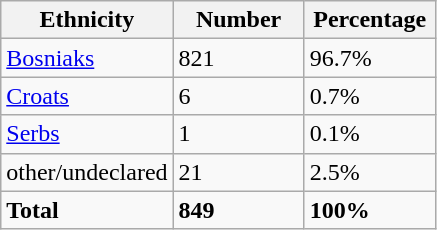<table class="wikitable">
<tr>
<th width="100px">Ethnicity</th>
<th width="80px">Number</th>
<th width="80px">Percentage</th>
</tr>
<tr>
<td><a href='#'>Bosniaks</a></td>
<td>821</td>
<td>96.7%</td>
</tr>
<tr>
<td><a href='#'>Croats</a></td>
<td>6</td>
<td>0.7%</td>
</tr>
<tr>
<td><a href='#'>Serbs</a></td>
<td>1</td>
<td>0.1%</td>
</tr>
<tr>
<td>other/undeclared</td>
<td>21</td>
<td>2.5%</td>
</tr>
<tr>
<td><strong>Total</strong></td>
<td><strong>849</strong></td>
<td><strong>100%</strong></td>
</tr>
</table>
